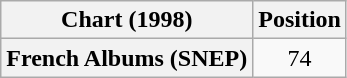<table class="wikitable plainrowheaders" style="text-align:center">
<tr>
<th scope="col">Chart (1998)</th>
<th scope="col">Position</th>
</tr>
<tr>
<th scope="row">French Albums (SNEP)</th>
<td>74</td>
</tr>
</table>
